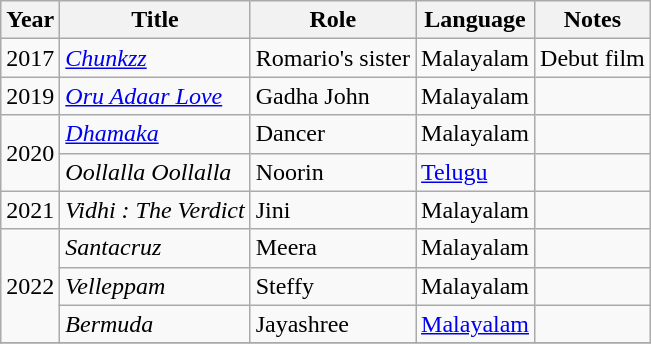<table class="wikitable sortable">
<tr>
<th>Year</th>
<th>Title</th>
<th>Role</th>
<th>Language</th>
<th scope="col" class="unsortable">Notes</th>
</tr>
<tr>
<td>2017</td>
<td><em><a href='#'>Chunkzz</a></em></td>
<td>Romario's sister</td>
<td>Malayalam</td>
<td>Debut film</td>
</tr>
<tr>
<td>2019</td>
<td><em><a href='#'>Oru Adaar Love</a></em></td>
<td>Gadha John</td>
<td>Malayalam</td>
<td></td>
</tr>
<tr>
<td rowspan="2">2020</td>
<td><em><a href='#'>Dhamaka</a></em></td>
<td>Dancer</td>
<td>Malayalam</td>
<td></td>
</tr>
<tr>
<td><em>Oollalla Oollalla</em></td>
<td>Noorin</td>
<td><a href='#'>Telugu</a></td>
<td></td>
</tr>
<tr>
<td>2021</td>
<td><em>Vidhi : The Verdict</em></td>
<td>Jini</td>
<td>Malayalam</td>
<td></td>
</tr>
<tr>
<td rowspan="3">2022</td>
<td><em>Santacruz</em></td>
<td>Meera</td>
<td>Malayalam</td>
<td></td>
</tr>
<tr>
<td><em>Velleppam</em></td>
<td>Steffy</td>
<td>Malayalam</td>
<td></td>
</tr>
<tr>
<td><em>Bermuda</em></td>
<td>Jayashree</td>
<td><a href='#'>Malayalam</a></td>
<td></td>
</tr>
<tr>
</tr>
</table>
